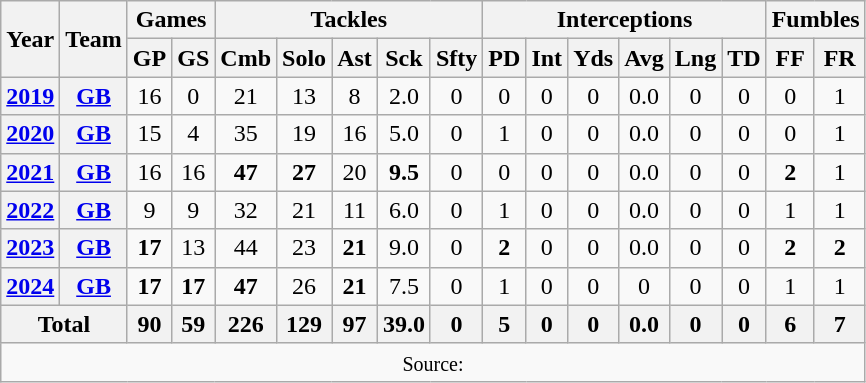<table class="wikitable" style="text-align: center;">
<tr>
<th rowspan="2">Year</th>
<th rowspan="2">Team</th>
<th colspan="2">Games</th>
<th colspan="5">Tackles</th>
<th colspan="6">Interceptions</th>
<th colspan="2">Fumbles</th>
</tr>
<tr>
<th>GP</th>
<th>GS</th>
<th>Cmb</th>
<th>Solo</th>
<th>Ast</th>
<th>Sck</th>
<th>Sfty</th>
<th>PD</th>
<th>Int</th>
<th>Yds</th>
<th>Avg</th>
<th>Lng</th>
<th>TD</th>
<th>FF</th>
<th>FR</th>
</tr>
<tr>
<th><a href='#'>2019</a></th>
<th><a href='#'>GB</a></th>
<td>16</td>
<td>0</td>
<td>21</td>
<td>13</td>
<td>8</td>
<td>2.0</td>
<td>0</td>
<td>0</td>
<td>0</td>
<td>0</td>
<td>0.0</td>
<td>0</td>
<td>0</td>
<td>0</td>
<td>1</td>
</tr>
<tr>
<th><a href='#'>2020</a></th>
<th><a href='#'>GB</a></th>
<td>15</td>
<td>4</td>
<td>35</td>
<td>19</td>
<td>16</td>
<td>5.0</td>
<td>0</td>
<td>1</td>
<td>0</td>
<td>0</td>
<td>0.0</td>
<td>0</td>
<td>0</td>
<td>0</td>
<td>1</td>
</tr>
<tr>
<th><a href='#'>2021</a></th>
<th><a href='#'>GB</a></th>
<td>16</td>
<td>16</td>
<td><strong>47</strong></td>
<td><strong>27</strong></td>
<td>20</td>
<td><strong>9.5</strong></td>
<td>0</td>
<td>0</td>
<td>0</td>
<td>0</td>
<td>0.0</td>
<td>0</td>
<td>0</td>
<td><strong>2</strong></td>
<td>1</td>
</tr>
<tr>
<th><a href='#'>2022</a></th>
<th><a href='#'>GB</a></th>
<td>9</td>
<td>9</td>
<td>32</td>
<td>21</td>
<td>11</td>
<td>6.0</td>
<td>0</td>
<td>1</td>
<td>0</td>
<td>0</td>
<td>0.0</td>
<td>0</td>
<td>0</td>
<td>1</td>
<td>1</td>
</tr>
<tr>
<th><a href='#'>2023</a></th>
<th><a href='#'>GB</a></th>
<td><strong>17</strong></td>
<td>13</td>
<td>44</td>
<td>23</td>
<td><strong>21</strong></td>
<td>9.0</td>
<td>0</td>
<td><strong>2</strong></td>
<td>0</td>
<td>0</td>
<td>0.0</td>
<td>0</td>
<td>0</td>
<td><strong>2</strong></td>
<td><strong>2</strong></td>
</tr>
<tr>
<th><a href='#'>2024</a></th>
<th><a href='#'>GB</a></th>
<td><strong>17</strong></td>
<td><strong>17</strong></td>
<td><strong>47</strong></td>
<td>26</td>
<td><strong>21</strong></td>
<td>7.5</td>
<td>0</td>
<td>1</td>
<td>0</td>
<td>0</td>
<td>0</td>
<td>0</td>
<td>0</td>
<td>1</td>
<td>1</td>
</tr>
<tr>
<th colspan="2">Total</th>
<th>90</th>
<th>59</th>
<th>226</th>
<th>129</th>
<th>97</th>
<th>39.0</th>
<th>0</th>
<th>5</th>
<th>0</th>
<th>0</th>
<th>0.0</th>
<th>0</th>
<th>0</th>
<th>6</th>
<th>7</th>
</tr>
<tr>
<td colspan="17"><small>Source: </small></td>
</tr>
</table>
